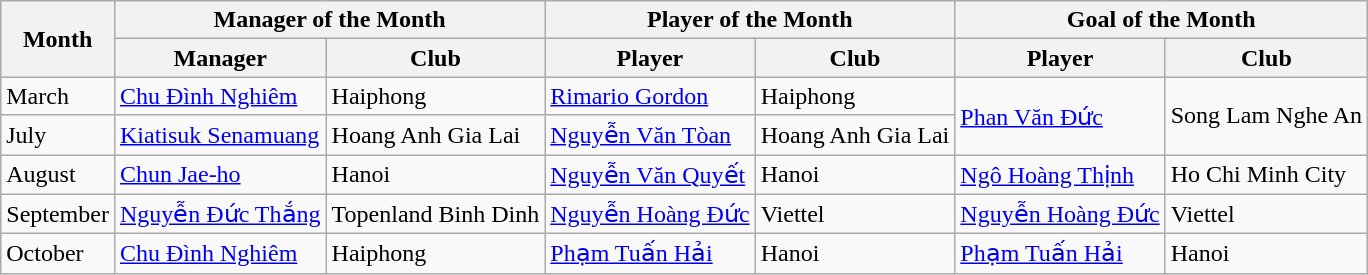<table class="wikitable">
<tr>
<th rowspan="2">Month</th>
<th colspan="2">Manager of the Month</th>
<th colspan="2">Player of the Month</th>
<th colspan="2">Goal of the Month</th>
</tr>
<tr>
<th>Manager</th>
<th>Club</th>
<th>Player</th>
<th>Club</th>
<th>Player</th>
<th>Club</th>
</tr>
<tr>
<td>March</td>
<td> <a href='#'>Chu Đình Nghiêm</a></td>
<td>Haiphong</td>
<td> <a href='#'>Rimario Gordon</a></td>
<td>Haiphong</td>
<td rowspan="2"> <a href='#'>Phan Văn Đức</a></td>
<td rowspan="2">Song Lam Nghe An</td>
</tr>
<tr>
<td>July</td>
<td> <a href='#'>Kiatisuk Senamuang</a></td>
<td>Hoang Anh Gia Lai</td>
<td> <a href='#'>Nguyễn Văn Tòan</a></td>
<td>Hoang Anh Gia Lai</td>
</tr>
<tr>
<td>August</td>
<td> <a href='#'>Chun Jae-ho</a></td>
<td>Hanoi</td>
<td> <a href='#'>Nguyễn Văn Quyết</a></td>
<td>Hanoi</td>
<td> <a href='#'>Ngô Hoàng Thịnh</a></td>
<td>Ho Chi Minh City</td>
</tr>
<tr>
<td>September</td>
<td> <a href='#'>Nguyễn Đức Thắng</a></td>
<td>Topenland Binh Dinh</td>
<td> <a href='#'>Nguyễn Hoàng Đức</a></td>
<td>Viettel</td>
<td> <a href='#'>Nguyễn Hoàng Đức</a></td>
<td>Viettel</td>
</tr>
<tr>
<td>October</td>
<td> <a href='#'>Chu Đình Nghiêm</a></td>
<td>Haiphong</td>
<td> <a href='#'>Phạm Tuấn Hải</a></td>
<td>Hanoi</td>
<td> <a href='#'>Phạm Tuấn Hải</a></td>
<td>Hanoi</td>
</tr>
</table>
